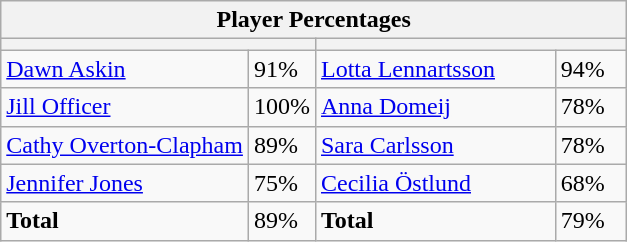<table class="wikitable">
<tr>
<th colspan=4 width=400>Player Percentages</th>
</tr>
<tr>
<th colspan=2 width=200></th>
<th colspan=2 width=200></th>
</tr>
<tr>
<td><a href='#'>Dawn Askin</a></td>
<td>91%</td>
<td><a href='#'>Lotta Lennartsson</a></td>
<td>94%</td>
</tr>
<tr>
<td><a href='#'>Jill Officer</a></td>
<td>100%</td>
<td><a href='#'>Anna Domeij</a></td>
<td>78%</td>
</tr>
<tr>
<td><a href='#'>Cathy Overton-Clapham</a></td>
<td>89%</td>
<td><a href='#'>Sara Carlsson</a></td>
<td>78%</td>
</tr>
<tr>
<td><a href='#'>Jennifer Jones</a></td>
<td>75%</td>
<td><a href='#'>Cecilia Östlund</a></td>
<td>68%</td>
</tr>
<tr>
<td><strong>Total</strong></td>
<td>89%</td>
<td><strong>Total</strong></td>
<td>79%</td>
</tr>
</table>
